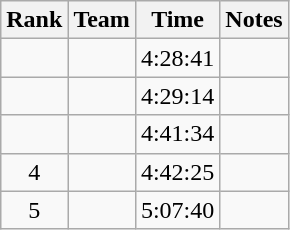<table class="wikitable sortable" style="text-align:center">
<tr>
<th>Rank</th>
<th>Team</th>
<th>Time</th>
<th>Notes</th>
</tr>
<tr>
<td></td>
<td align=left></td>
<td>4:28:41</td>
<td></td>
</tr>
<tr>
<td></td>
<td align=left></td>
<td>4:29:14</td>
<td></td>
</tr>
<tr>
<td></td>
<td align=left></td>
<td>4:41:34</td>
<td></td>
</tr>
<tr>
<td>4</td>
<td align=left></td>
<td>4:42:25</td>
<td></td>
</tr>
<tr>
<td>5</td>
<td align=left></td>
<td>5:07:40</td>
<td></td>
</tr>
</table>
